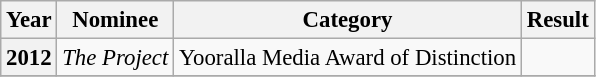<table class="wikitable plainrowheaders" style="font-size: 95%;">
<tr>
<th scope="col">Year</th>
<th scope="col">Nominee</th>
<th scope="col">Category</th>
<th scope="col">Result</th>
</tr>
<tr>
<th scope="row">2012</th>
<td><em>The Project</em></td>
<td>Yooralla Media Award of Distinction</td>
<td></td>
</tr>
<tr>
</tr>
</table>
